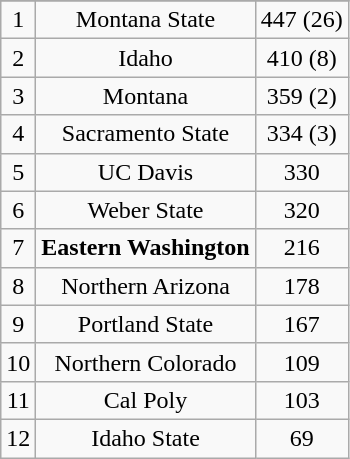<table class="wikitable" style="display: inline-table;">
<tr align="center">
</tr>
<tr align="center">
<td>1</td>
<td>Montana State</td>
<td>447 (26)</td>
</tr>
<tr align="center">
<td>2</td>
<td>Idaho</td>
<td>410 (8)</td>
</tr>
<tr align="center">
<td>3</td>
<td>Montana</td>
<td>359 (2)</td>
</tr>
<tr align="center">
<td>4</td>
<td>Sacramento State</td>
<td>334 (3)</td>
</tr>
<tr align="center">
<td>5</td>
<td>UC Davis</td>
<td>330</td>
</tr>
<tr align="center">
<td>6</td>
<td>Weber State</td>
<td>320</td>
</tr>
<tr align="center">
<td>7</td>
<td><strong>Eastern Washington</strong></td>
<td>216</td>
</tr>
<tr align="center">
<td>8</td>
<td>Northern Arizona</td>
<td>178</td>
</tr>
<tr align="center">
<td>9</td>
<td>Portland State</td>
<td>167</td>
</tr>
<tr align="center">
<td>10</td>
<td>Northern Colorado</td>
<td>109</td>
</tr>
<tr align="center">
<td>11</td>
<td>Cal Poly</td>
<td>103</td>
</tr>
<tr align="center">
<td>12</td>
<td>Idaho State</td>
<td>69</td>
</tr>
</table>
